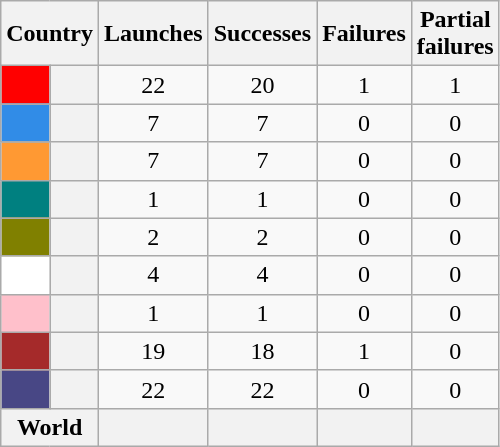<table class="wikitable sortable" style="text-align:center;">
<tr>
<th colspan=2>Country</th>
<th>Launches</th>
<th>Successes</th>
<th>Failures</th>
<th>Partial <br> failures</th>
</tr>
<tr>
<th style="background:#ff0000;"></th>
<th style="text-align:left;"></th>
<td>22</td>
<td>20</td>
<td>1</td>
<td>1</td>
</tr>
<tr>
<th style="background:#318ce7;"></th>
<th style="text-align:left;"></th>
<td>7</td>
<td>7</td>
<td>0</td>
<td>0</td>
</tr>
<tr>
<th style="background:#ff9933;"></th>
<th style="text-align:left;"></th>
<td>7</td>
<td>7</td>
<td>0</td>
<td>0</td>
</tr>
<tr>
<th style="background:#008080;"></th>
<th style="text-align:left;"></th>
<td>1</td>
<td>1</td>
<td>0</td>
<td>0</td>
</tr>
<tr>
<th style="background:#808000;"></th>
<th style="text-align:left;"></th>
<td>2</td>
<td>2</td>
<td>0</td>
<td>0</td>
</tr>
<tr>
<th style="background:#ffffff;"></th>
<th style="text-align:left;"></th>
<td>4</td>
<td>4</td>
<td>0</td>
<td>0</td>
</tr>
<tr>
<th style="background:#ffc0cb;"></th>
<th style="text-align:left;"></th>
<td>1</td>
<td>1</td>
<td>0</td>
<td>0</td>
</tr>
<tr>
<th style="background:#a52a2a;"></th>
<th style="text-align:left;"></th>
<td>19</td>
<td>18</td>
<td>1</td>
<td>0</td>
</tr>
<tr>
<th style="background:#484785;"></th>
<th style="text-align:left;"></th>
<td>22</td>
<td>22</td>
<td>0</td>
<td>0</td>
</tr>
<tr class="sortbottom">
<th colspan="2">World</th>
<th></th>
<th></th>
<th></th>
<th></th>
</tr>
</table>
